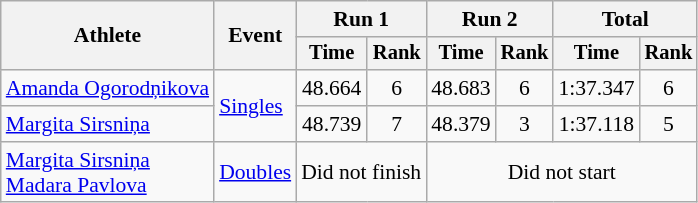<table class="wikitable" style="font-size:90%">
<tr>
<th rowspan="2">Athlete</th>
<th rowspan="2">Event</th>
<th colspan="2">Run 1</th>
<th colspan="2">Run 2</th>
<th colspan="2">Total</th>
</tr>
<tr style="font-size:95%">
<th>Time</th>
<th>Rank</th>
<th>Time</th>
<th>Rank</th>
<th>Time</th>
<th>Rank</th>
</tr>
<tr align="center">
<td align="left"><a href='#'>Amanda Ogorodņikova</a></td>
<td rowspan="2" align="left"><a href='#'>Singles</a></td>
<td>48.664</td>
<td>6</td>
<td>48.683</td>
<td>6</td>
<td>1:37.347</td>
<td>6</td>
</tr>
<tr align="center">
<td align="left"><a href='#'>Margita Sirsniņa</a></td>
<td>48.739</td>
<td>7</td>
<td>48.379</td>
<td>3</td>
<td>1:37.118</td>
<td>5</td>
</tr>
<tr align="center">
<td align="left"><a href='#'>Margita Sirsniņa</a><br><a href='#'>Madara Pavlova</a></td>
<td align="left"><a href='#'>Doubles</a></td>
<td colspan=2>Did not finish</td>
<td colspan=4>Did not start</td>
</tr>
</table>
